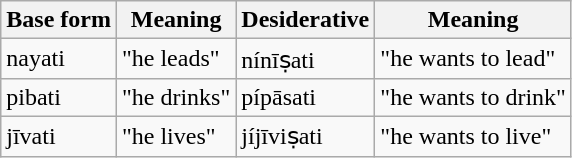<table rules=all class="wikitable">
<tr>
<th>Base form</th>
<th>Meaning</th>
<th>Desiderative</th>
<th>Meaning</th>
</tr>
<tr>
<td>nayati</td>
<td>"he leads"</td>
<td>nínīṣati</td>
<td>"he wants to lead"</td>
</tr>
<tr>
<td>pibati</td>
<td>"he drinks"</td>
<td>pípāsati</td>
<td>"he wants to drink"</td>
</tr>
<tr>
<td>jīvati</td>
<td>"he lives"</td>
<td>jíjīviṣati</td>
<td>"he wants to live"</td>
</tr>
</table>
